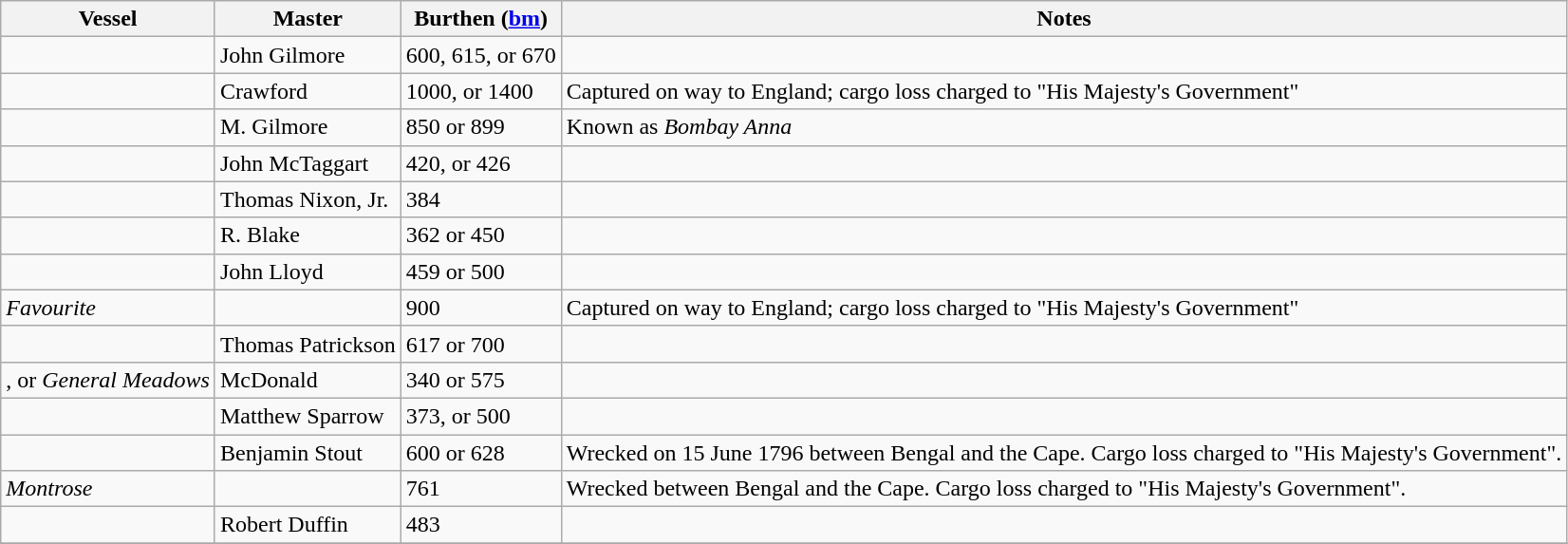<table class="sortable wikitable">
<tr>
<th>Vessel</th>
<th>Master</th>
<th>Burthen (<a href='#'>bm</a>)</th>
<th>Notes</th>
</tr>
<tr>
<td></td>
<td>John Gilmore</td>
<td>600, 615, or 670</td>
<td></td>
</tr>
<tr>
<td></td>
<td>Crawford</td>
<td>1000, or 1400</td>
<td>Captured on way to England; cargo loss charged to "His Majesty's Government"</td>
</tr>
<tr>
<td></td>
<td>M. Gilmore</td>
<td>850 or 899</td>
<td>Known as <em>Bombay Anna</em></td>
</tr>
<tr>
<td></td>
<td>John McTaggart</td>
<td>420, or 426</td>
<td></td>
</tr>
<tr>
<td></td>
<td>Thomas Nixon, Jr.</td>
<td>384</td>
<td></td>
</tr>
<tr>
<td></td>
<td>R. Blake</td>
<td>362 or 450</td>
<td></td>
</tr>
<tr>
<td></td>
<td>John Lloyd</td>
<td>459 or 500</td>
<td></td>
</tr>
<tr>
<td><em>Favourite</em></td>
<td></td>
<td>900</td>
<td>Captured on way to England; cargo loss charged to "His Majesty's Government"</td>
</tr>
<tr>
<td></td>
<td>Thomas Patrickson</td>
<td>617 or 700</td>
<td></td>
</tr>
<tr>
<td>, or <em>General Meadows</em></td>
<td>McDonald</td>
<td>340 or 575</td>
<td></td>
</tr>
<tr>
<td></td>
<td>Matthew Sparrow</td>
<td>373, or 500</td>
<td></td>
</tr>
<tr>
<td></td>
<td>Benjamin Stout</td>
<td>600 or 628</td>
<td>Wrecked on 15 June 1796 between Bengal and the Cape. Cargo loss charged to "His Majesty's Government".</td>
</tr>
<tr>
<td><em>Montrose</em></td>
<td></td>
<td>761</td>
<td>Wrecked between Bengal and the Cape. Cargo loss charged to "His Majesty's Government".</td>
</tr>
<tr>
<td></td>
<td>Robert Duffin</td>
<td>483</td>
<td></td>
</tr>
<tr>
</tr>
</table>
